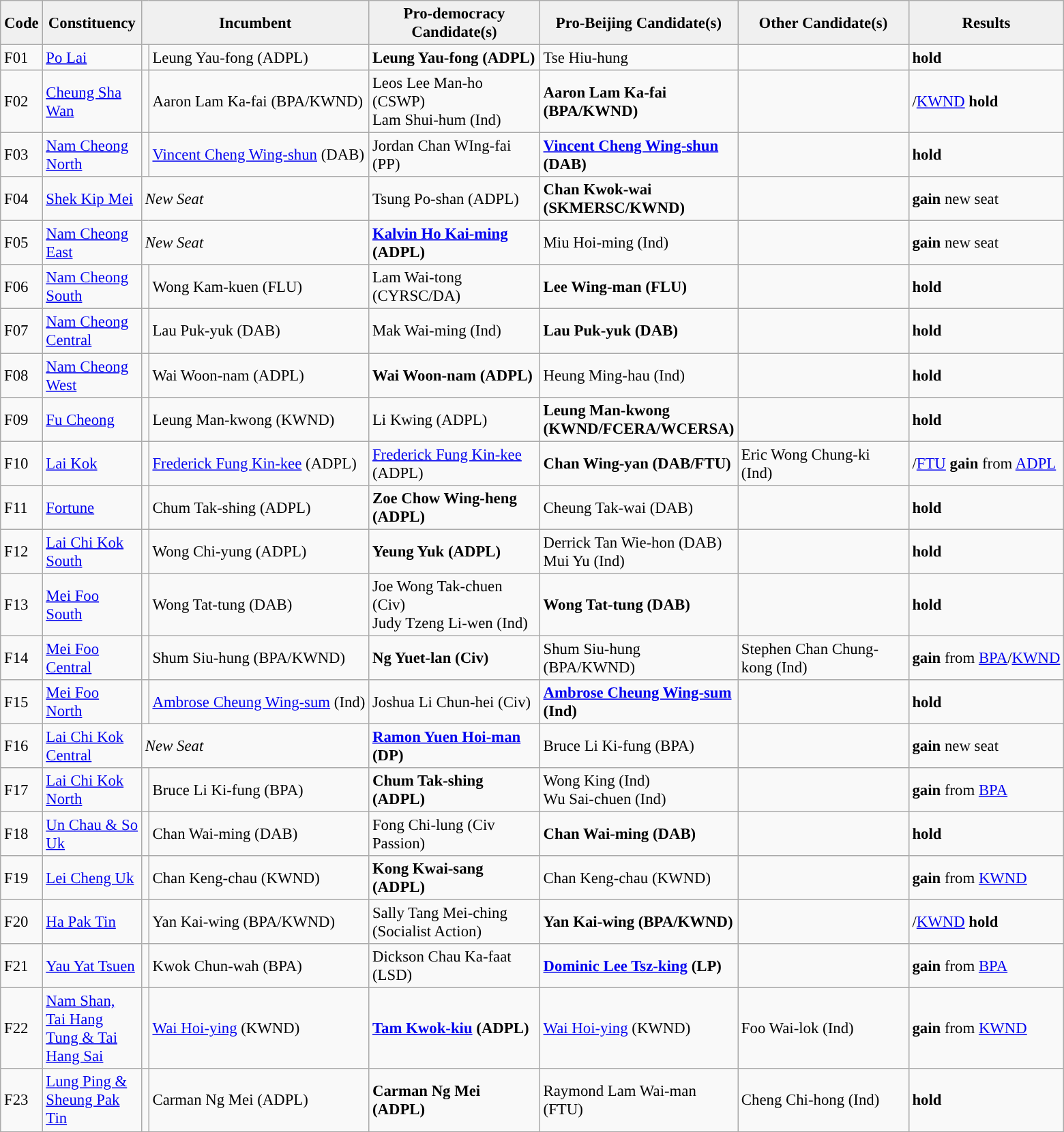<table class="wikitable sortable" style="font-size: 95%;">
<tr>
<th align="center" style="background:#f0f0f0;" width="20px"><strong>Code</strong></th>
<th align="center" style="background:#f0f0f0;" width="90px"><strong>Constituency</strong></th>
<th align="center" style="background:#f0f0f0;" width="120px" colspan=2><strong>Incumbent</strong></th>
<th align="center" style="background:#f0f0f0;" width="160px"><strong>Pro-democracy Candidate(s)</strong></th>
<th align="center" style="background:#f0f0f0;" width="160px"><strong>Pro-Beijing Candidate(s)</strong></th>
<th align="center" style="background:#f0f0f0;" width="160px"><strong>Other Candidate(s)</strong></th>
<th align="center" style="background:#f0f0f0;" width="100px" colspan="2"><strong>Results</strong></th>
</tr>
<tr>
<td>F01</td>
<td><a href='#'>Po Lai</a></td>
<td></td>
<td>Leung Yau-fong (ADPL)</td>
<td><strong>Leung Yau-fong (ADPL)</strong></td>
<td>Tse Hiu-hung</td>
<td></td>
<td> <strong>hold</strong></td>
</tr>
<tr>
<td>F02</td>
<td><a href='#'>Cheung Sha Wan</a></td>
<td></td>
<td>Aaron Lam Ka-fai (BPA/KWND)</td>
<td>Leos Lee Man-ho (CSWP)<br>Lam Shui-hum (Ind)</td>
<td><strong>Aaron Lam Ka-fai (BPA/KWND)</strong></td>
<td></td>
<td>/<a href='#'>KWND</a> <strong>hold</strong></td>
</tr>
<tr>
<td>F03</td>
<td><a href='#'>Nam Cheong North</a></td>
<td></td>
<td><a href='#'>Vincent Cheng Wing-shun</a> (DAB)</td>
<td>Jordan Chan WIng-fai (PP)</td>
<td><strong><a href='#'>Vincent Cheng Wing-shun</a> (DAB)</strong></td>
<td></td>
<td> <strong>hold</strong></td>
</tr>
<tr>
<td>F04</td>
<td><a href='#'>Shek Kip Mei</a></td>
<td colspan=2><em>New Seat</em></td>
<td>Tsung Po-shan (ADPL)</td>
<td><strong>Chan Kwok-wai (SKMERSC/KWND)</strong></td>
<td></td>
<td> <strong>gain</strong> new seat</td>
</tr>
<tr>
<td>F05</td>
<td><a href='#'>Nam Cheong East</a></td>
<td colspan=2><em>New Seat</em></td>
<td><strong><a href='#'>Kalvin Ho Kai-ming</a> (ADPL)</strong></td>
<td>Miu Hoi-ming (Ind)</td>
<td></td>
<td> <strong>gain</strong> new seat</td>
</tr>
<tr>
<td>F06</td>
<td><a href='#'>Nam Cheong South</a></td>
<td></td>
<td>Wong Kam-kuen (FLU)</td>
<td>Lam Wai-tong (CYRSC/DA)</td>
<td><strong>Lee Wing-man (FLU)</strong></td>
<td></td>
<td> <strong>hold</strong></td>
</tr>
<tr>
<td>F07</td>
<td><a href='#'>Nam Cheong Central</a></td>
<td></td>
<td>Lau Puk-yuk (DAB)</td>
<td>Mak Wai-ming (Ind)</td>
<td><strong>Lau Puk-yuk (DAB)</strong></td>
<td></td>
<td> <strong>hold</strong></td>
</tr>
<tr>
<td>F08</td>
<td><a href='#'>Nam Cheong West</a></td>
<td></td>
<td>Wai Woon-nam (ADPL)</td>
<td><strong>Wai Woon-nam (ADPL)</strong></td>
<td>Heung Ming-hau (Ind)</td>
<td></td>
<td> <strong>hold</strong></td>
</tr>
<tr>
<td>F09</td>
<td><a href='#'>Fu Cheong</a></td>
<td></td>
<td>Leung Man-kwong (KWND)</td>
<td>Li Kwing (ADPL)</td>
<td><strong>Leung Man-kwong (KWND/FCERA/WCERSA)</strong></td>
<td></td>
<td> <strong>hold</strong></td>
</tr>
<tr>
<td>F10</td>
<td><a href='#'>Lai Kok</a></td>
<td></td>
<td><a href='#'>Frederick Fung Kin-kee</a> (ADPL)</td>
<td><a href='#'>Frederick Fung Kin-kee</a> (ADPL)</td>
<td><strong>Chan Wing-yan (DAB/FTU)</strong></td>
<td>Eric Wong Chung-ki (Ind)</td>
<td>/<a href='#'>FTU</a> <strong>gain</strong> from <a href='#'>ADPL</a></td>
</tr>
<tr>
<td>F11</td>
<td><a href='#'>Fortune</a></td>
<td></td>
<td>Chum Tak-shing (ADPL)</td>
<td><strong>Zoe Chow Wing-heng (ADPL)</strong></td>
<td>Cheung Tak-wai (DAB)</td>
<td></td>
<td> <strong>hold</strong></td>
</tr>
<tr>
<td>F12</td>
<td><a href='#'>Lai Chi Kok South</a></td>
<td></td>
<td>Wong Chi-yung (ADPL)</td>
<td><strong>Yeung Yuk (ADPL)</strong></td>
<td>Derrick Tan Wie-hon (DAB)<br>Mui Yu (Ind)</td>
<td></td>
<td> <strong>hold</strong></td>
</tr>
<tr>
<td>F13</td>
<td><a href='#'>Mei Foo South</a></td>
<td></td>
<td>Wong Tat-tung (DAB)</td>
<td>Joe Wong Tak-chuen (Civ)<br>Judy Tzeng Li-wen (Ind)</td>
<td><strong>Wong Tat-tung (DAB)</strong></td>
<td></td>
<td> <strong>hold</strong></td>
</tr>
<tr>
<td>F14</td>
<td><a href='#'>Mei Foo Central</a></td>
<td></td>
<td>Shum Siu-hung (BPA/KWND)</td>
<td><strong>Ng Yuet-lan (Civ)</strong></td>
<td>Shum Siu-hung (BPA/KWND)</td>
<td>Stephen Chan Chung-kong (Ind)</td>
<td> <strong>gain</strong> from <a href='#'>BPA</a>/<a href='#'>KWND</a></td>
</tr>
<tr>
<td>F15</td>
<td><a href='#'>Mei Foo North</a></td>
<td></td>
<td><a href='#'>Ambrose Cheung Wing-sum</a> (Ind)</td>
<td>Joshua Li Chun-hei (Civ)</td>
<td><strong><a href='#'>Ambrose Cheung Wing-sum</a> (Ind)</strong></td>
<td></td>
<td> <strong>hold</strong></td>
</tr>
<tr>
<td>F16</td>
<td><a href='#'>Lai Chi Kok Central</a></td>
<td colspan=2><em>New Seat</em></td>
<td><strong><a href='#'>Ramon Yuen Hoi-man</a> (DP)</strong></td>
<td>Bruce Li Ki-fung (BPA)</td>
<td></td>
<td> <strong>gain</strong> new seat</td>
</tr>
<tr>
<td>F17</td>
<td><a href='#'>Lai Chi Kok North</a></td>
<td></td>
<td>Bruce Li Ki-fung (BPA)</td>
<td><strong>Chum Tak-shing (ADPL)</strong></td>
<td>Wong King (Ind)<br>Wu Sai-chuen (Ind)</td>
<td></td>
<td> <strong>gain</strong> from <a href='#'>BPA</a></td>
</tr>
<tr>
<td>F18</td>
<td><a href='#'>Un Chau & So Uk</a></td>
<td></td>
<td>Chan Wai-ming (DAB)</td>
<td>Fong Chi-lung (Civ Passion)</td>
<td><strong>Chan Wai-ming (DAB)</strong></td>
<td></td>
<td> <strong>hold</strong></td>
</tr>
<tr>
<td>F19</td>
<td><a href='#'>Lei Cheng Uk</a></td>
<td></td>
<td>Chan Keng-chau (KWND)</td>
<td><strong>Kong Kwai-sang (ADPL)</strong></td>
<td>Chan Keng-chau (KWND)</td>
<td></td>
<td> <strong>gain</strong> from <a href='#'>KWND</a></td>
</tr>
<tr>
<td>F20</td>
<td><a href='#'>Ha Pak Tin</a></td>
<td></td>
<td>Yan Kai-wing (BPA/KWND)</td>
<td>Sally Tang Mei-ching (Socialist Action)</td>
<td><strong>Yan Kai-wing (BPA/KWND)</strong></td>
<td></td>
<td>/<a href='#'>KWND</a> <strong>hold</strong></td>
</tr>
<tr>
<td>F21</td>
<td><a href='#'>Yau Yat Tsuen</a></td>
<td></td>
<td>Kwok Chun-wah (BPA)</td>
<td>Dickson Chau Ka-faat (LSD)</td>
<td><strong><a href='#'>Dominic Lee Tsz-king</a> (LP)</strong></td>
<td></td>
<td> <strong>gain</strong> from <a href='#'>BPA</a></td>
</tr>
<tr>
<td>F22</td>
<td><a href='#'>Nam Shan, Tai Hang Tung & Tai Hang Sai</a></td>
<td></td>
<td><a href='#'>Wai Hoi-ying</a> (KWND)</td>
<td><strong><a href='#'>Tam Kwok-kiu</a> (ADPL)</strong></td>
<td><a href='#'>Wai Hoi-ying</a> (KWND)</td>
<td>Foo Wai-lok (Ind)</td>
<td> <strong>gain</strong> from <a href='#'>KWND</a></td>
</tr>
<tr>
<td>F23</td>
<td><a href='#'>Lung Ping & Sheung Pak Tin</a></td>
<td></td>
<td>Carman Ng Mei (ADPL)</td>
<td><strong>Carman Ng Mei (ADPL)</strong></td>
<td>Raymond Lam Wai-man (FTU)</td>
<td>Cheng Chi-hong (Ind)</td>
<td> <strong>hold</strong></td>
</tr>
<tr>
</tr>
</table>
